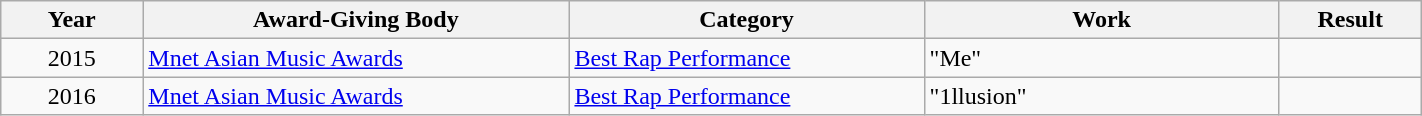<table | width="75%" class="wikitable sortable">
<tr>
<th width="10%">Year</th>
<th width="30%">Award-Giving Body</th>
<th width="25%">Category</th>
<th width="25%">Work</th>
<th width="10%">Result</th>
</tr>
<tr>
<td align="center">2015</td>
<td><a href='#'>Mnet Asian Music Awards</a></td>
<td><a href='#'>Best Rap Performance</a></td>
<td>"Me"</td>
<td></td>
</tr>
<tr>
<td align="center">2016</td>
<td><a href='#'>Mnet Asian Music Awards</a></td>
<td><a href='#'>Best Rap Performance</a></td>
<td>"1llusion"</td>
<td></td>
</tr>
</table>
